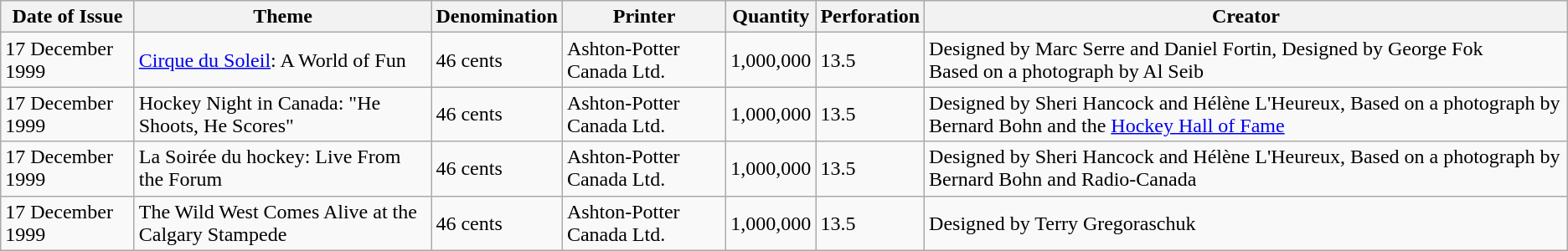<table class="wikitable sortable">
<tr>
<th>Date of Issue</th>
<th>Theme</th>
<th>Denomination</th>
<th>Printer</th>
<th>Quantity</th>
<th>Perforation</th>
<th>Creator</th>
</tr>
<tr>
<td>17 December 1999</td>
<td><a href='#'>Cirque du Soleil</a>: A World of Fun </td>
<td>46 cents</td>
<td>Ashton-Potter Canada Ltd.</td>
<td>1,000,000</td>
<td>13.5</td>
<td>Designed by Marc Serre and Daniel Fortin, Designed by George Fok<br>Based on a photograph by Al Seib</td>
</tr>
<tr>
<td>17 December 1999</td>
<td>Hockey Night in Canada: "He Shoots, He Scores" </td>
<td>46 cents</td>
<td>Ashton-Potter Canada Ltd.</td>
<td>1,000,000</td>
<td>13.5</td>
<td>Designed by Sheri Hancock and Hélène L'Heureux, Based on a photograph by Bernard Bohn and the <a href='#'>Hockey Hall of Fame</a></td>
</tr>
<tr>
<td>17 December 1999</td>
<td>La Soirée du hockey: Live From the Forum </td>
<td>46 cents</td>
<td>Ashton-Potter Canada Ltd.</td>
<td>1,000,000</td>
<td>13.5</td>
<td>Designed by Sheri Hancock and Hélène L'Heureux, Based on a photograph by Bernard Bohn and Radio-Canada</td>
</tr>
<tr>
<td>17 December 1999</td>
<td>The Wild West Comes Alive at the Calgary Stampede </td>
<td>46 cents</td>
<td>Ashton-Potter Canada Ltd.</td>
<td>1,000,000</td>
<td>13.5</td>
<td>Designed by Terry Gregoraschuk</td>
</tr>
</table>
